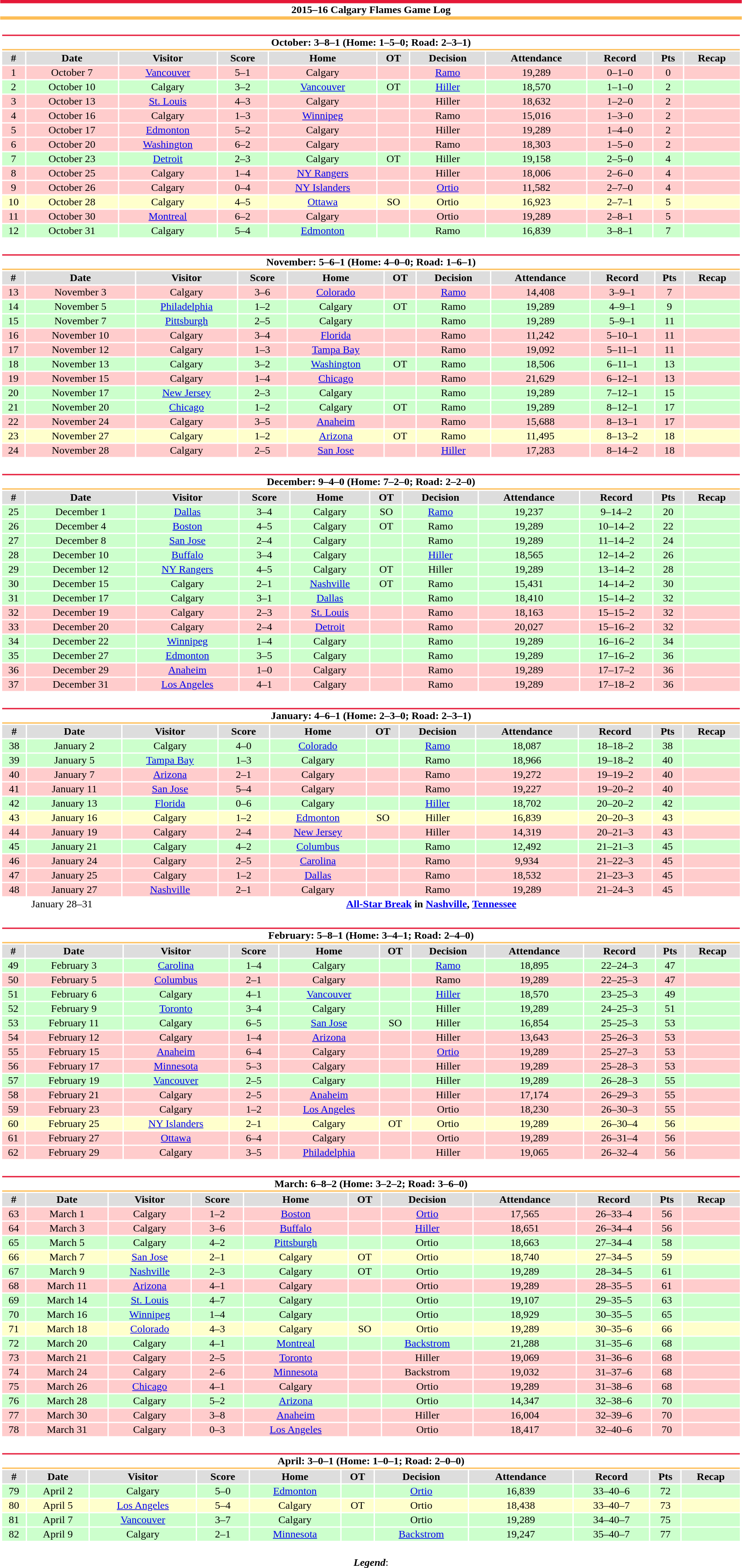<table class="toccolours" style="width:90%; clear:both; margin:1.5em auto; text-align:center;">
<tr>
<th colspan="11" style="background:#fff; border-top:#E51837 5px solid; border-bottom:#FDBE57 5px solid;">2015–16 Calgary Flames Game Log</th>
</tr>
<tr>
<td colspan=11><br><table class="toccolours collapsible collapsed" style="width:100%;">
<tr>
<th colspan="11" style="background:#fff; border-top:#E51837 2px solid; border-bottom:#FDBE57 2px solid;">October: 3–8–1 (Home: 1–5–0; Road: 2–3–1)</th>
</tr>
<tr style="text-align:center; background:#ddd;">
<th>#</th>
<th>Date</th>
<th>Visitor</th>
<th>Score</th>
<th>Home</th>
<th>OT</th>
<th>Decision</th>
<th>Attendance</th>
<th>Record</th>
<th>Pts</th>
<th>Recap</th>
</tr>
<tr style="text-align:center; background:#fcc;">
<td>1</td>
<td>October 7</td>
<td><a href='#'>Vancouver</a></td>
<td>5–1</td>
<td>Calgary</td>
<td></td>
<td><a href='#'>Ramo</a></td>
<td>19,289</td>
<td>0–1–0</td>
<td>0</td>
<td></td>
</tr>
<tr style="text-align:center; background:#cfc;">
<td>2</td>
<td>October 10</td>
<td>Calgary</td>
<td>3–2</td>
<td><a href='#'>Vancouver</a></td>
<td>OT</td>
<td><a href='#'>Hiller</a></td>
<td>18,570</td>
<td>1–1–0</td>
<td>2</td>
<td></td>
</tr>
<tr style="text-align:center; background:#fcc;">
<td>3</td>
<td>October 13</td>
<td><a href='#'>St. Louis</a></td>
<td>4–3</td>
<td>Calgary</td>
<td></td>
<td>Hiller</td>
<td>18,632</td>
<td>1–2–0</td>
<td>2</td>
<td></td>
</tr>
<tr style="text-align:center; background:#fcc;">
<td>4</td>
<td>October 16</td>
<td>Calgary</td>
<td>1–3</td>
<td><a href='#'>Winnipeg</a></td>
<td></td>
<td>Ramo</td>
<td>15,016</td>
<td>1–3–0</td>
<td>2</td>
<td></td>
</tr>
<tr style="text-align:center; background:#fcc;">
<td>5</td>
<td>October 17</td>
<td><a href='#'>Edmonton</a></td>
<td>5–2</td>
<td>Calgary</td>
<td></td>
<td>Hiller</td>
<td>19,289</td>
<td>1–4–0</td>
<td>2</td>
<td></td>
</tr>
<tr style="text-align:center; background:#fcc;">
<td>6</td>
<td>October 20</td>
<td><a href='#'>Washington</a></td>
<td>6–2</td>
<td>Calgary</td>
<td></td>
<td>Ramo</td>
<td>18,303</td>
<td>1–5–0</td>
<td>2</td>
<td></td>
</tr>
<tr style="text-align:center; background:#cfc;">
<td>7</td>
<td>October 23</td>
<td><a href='#'>Detroit</a></td>
<td>2–3</td>
<td>Calgary</td>
<td>OT</td>
<td>Hiller</td>
<td>19,158</td>
<td>2–5–0</td>
<td>4</td>
<td></td>
</tr>
<tr style="text-align:center; background:#fcc;">
<td>8</td>
<td>October 25</td>
<td>Calgary</td>
<td>1–4</td>
<td><a href='#'>NY Rangers</a></td>
<td></td>
<td>Hiller</td>
<td>18,006</td>
<td>2–6–0</td>
<td>4</td>
<td></td>
</tr>
<tr style="text-align:center; background:#fcc;">
<td>9</td>
<td>October 26</td>
<td>Calgary</td>
<td>0–4</td>
<td><a href='#'>NY Islanders</a></td>
<td></td>
<td><a href='#'>Ortio</a></td>
<td>11,582</td>
<td>2–7–0</td>
<td>4</td>
<td></td>
</tr>
<tr style="text-align:center; background:#ffc;">
<td>10</td>
<td>October 28</td>
<td>Calgary</td>
<td>4–5</td>
<td><a href='#'>Ottawa</a></td>
<td>SO</td>
<td>Ortio</td>
<td>16,923</td>
<td>2–7–1</td>
<td>5</td>
<td></td>
</tr>
<tr style="text-align:center; background:#fcc;">
<td>11</td>
<td>October 30</td>
<td><a href='#'>Montreal</a></td>
<td>6–2</td>
<td>Calgary</td>
<td></td>
<td>Ortio</td>
<td>19,289</td>
<td>2–8–1</td>
<td>5</td>
<td></td>
</tr>
<tr style="text-align:center; background:#cfc;">
<td>12</td>
<td>October 31</td>
<td>Calgary</td>
<td>5–4</td>
<td><a href='#'>Edmonton</a></td>
<td></td>
<td>Ramo</td>
<td>16,839</td>
<td>3–8–1</td>
<td>7</td>
<td></td>
</tr>
</table>
</td>
</tr>
<tr>
<td colspan=11><br><table class="toccolours collapsible collapsed" style="width:100%;">
<tr>
<th colspan="11" style="background:#fff; border-top:#E51837 2px solid; border-bottom:#FDBE57 2px solid;">November: 5–6–1 (Home: 4–0–0; Road: 1–6–1)</th>
</tr>
<tr style="text-align:center; background:#ddd;">
<th>#</th>
<th>Date</th>
<th>Visitor</th>
<th>Score</th>
<th>Home</th>
<th>OT</th>
<th>Decision</th>
<th>Attendance</th>
<th>Record</th>
<th>Pts</th>
<th>Recap</th>
</tr>
<tr style="text-align:center; background:#fcc;">
<td>13</td>
<td>November 3</td>
<td>Calgary</td>
<td>3–6</td>
<td><a href='#'>Colorado</a></td>
<td></td>
<td><a href='#'>Ramo</a></td>
<td>14,408</td>
<td>3–9–1</td>
<td>7</td>
<td></td>
</tr>
<tr style="text-align:center; background:#cfc;">
<td>14</td>
<td>November 5</td>
<td><a href='#'>Philadelphia</a></td>
<td>1–2</td>
<td>Calgary</td>
<td>OT</td>
<td>Ramo</td>
<td>19,289</td>
<td>4–9–1</td>
<td>9</td>
<td></td>
</tr>
<tr style="text-align:center; background:#cfc;">
<td>15</td>
<td>November 7</td>
<td><a href='#'>Pittsburgh</a></td>
<td>2–5</td>
<td>Calgary</td>
<td></td>
<td>Ramo</td>
<td>19,289</td>
<td>5–9–1</td>
<td>11</td>
<td></td>
</tr>
<tr style="text-align:center; background:#fcc;">
<td>16</td>
<td>November 10</td>
<td>Calgary</td>
<td>3–4</td>
<td><a href='#'>Florida</a></td>
<td></td>
<td>Ramo</td>
<td>11,242</td>
<td>5–10–1</td>
<td>11</td>
<td></td>
</tr>
<tr style="text-align:center; background:#fcc;">
<td>17</td>
<td>November 12</td>
<td>Calgary</td>
<td>1–3</td>
<td><a href='#'>Tampa Bay</a></td>
<td></td>
<td>Ramo</td>
<td>19,092</td>
<td>5–11–1</td>
<td>11</td>
<td></td>
</tr>
<tr style="text-align:center; background:#cfc;">
<td>18</td>
<td>November 13</td>
<td>Calgary</td>
<td>3–2</td>
<td><a href='#'>Washington</a></td>
<td>OT</td>
<td>Ramo</td>
<td>18,506</td>
<td>6–11–1</td>
<td>13</td>
<td></td>
</tr>
<tr style="text-align:center; background:#fcc;">
<td>19</td>
<td>November 15</td>
<td>Calgary</td>
<td>1–4</td>
<td><a href='#'>Chicago</a></td>
<td></td>
<td>Ramo</td>
<td>21,629</td>
<td>6–12–1</td>
<td>13</td>
<td></td>
</tr>
<tr style="text-align:center; background:#cfc;">
<td>20</td>
<td>November 17</td>
<td><a href='#'>New Jersey</a></td>
<td>2–3</td>
<td>Calgary</td>
<td></td>
<td>Ramo</td>
<td>19,289</td>
<td>7–12–1</td>
<td>15</td>
<td></td>
</tr>
<tr style="text-align:center; background:#cfc;">
<td>21</td>
<td>November 20</td>
<td><a href='#'>Chicago</a></td>
<td>1–2</td>
<td>Calgary</td>
<td>OT</td>
<td>Ramo</td>
<td>19,289</td>
<td>8–12–1</td>
<td>17</td>
<td></td>
</tr>
<tr style="text-align:center; background:#fcc;">
<td>22</td>
<td>November 24</td>
<td>Calgary</td>
<td>3–5</td>
<td><a href='#'>Anaheim</a></td>
<td></td>
<td>Ramo</td>
<td>15,688</td>
<td>8–13–1</td>
<td>17</td>
<td></td>
</tr>
<tr style="text-align:center; background:#ffc;">
<td>23</td>
<td>November 27</td>
<td>Calgary</td>
<td>1–2</td>
<td><a href='#'>Arizona</a></td>
<td>OT</td>
<td>Ramo</td>
<td>11,495</td>
<td>8–13–2</td>
<td>18</td>
<td></td>
</tr>
<tr style="text-align:center; background:#fcc;">
<td>24</td>
<td>November 28</td>
<td>Calgary</td>
<td>2–5</td>
<td><a href='#'>San Jose</a></td>
<td></td>
<td><a href='#'>Hiller</a></td>
<td>17,283</td>
<td>8–14–2</td>
<td>18</td>
<td></td>
</tr>
</table>
</td>
</tr>
<tr>
<td colspan=11><br><table class="toccolours collapsible collapsed" style="width:100%;">
<tr>
<th colspan="11" style="background:#fff; border-top:#E51837 2px solid; border-bottom:#FDBE57 2px solid;">December: 9–4–0 (Home: 7–2–0; Road: 2–2–0)</th>
</tr>
<tr style="text-align:center; background:#ddd;">
<th>#</th>
<th>Date</th>
<th>Visitor</th>
<th>Score</th>
<th>Home</th>
<th>OT</th>
<th>Decision</th>
<th>Attendance</th>
<th>Record</th>
<th>Pts</th>
<th>Recap</th>
</tr>
<tr style="text-align:center; background:#cfc;">
<td>25</td>
<td>December 1</td>
<td><a href='#'>Dallas</a></td>
<td>3–4</td>
<td>Calgary</td>
<td>SO</td>
<td><a href='#'>Ramo</a></td>
<td>19,237</td>
<td>9–14–2</td>
<td>20</td>
<td></td>
</tr>
<tr style="text-align:center; background:#cfc;">
<td>26</td>
<td>December 4</td>
<td><a href='#'>Boston</a></td>
<td>4–5</td>
<td>Calgary</td>
<td>OT</td>
<td>Ramo</td>
<td>19,289</td>
<td>10–14–2</td>
<td>22</td>
<td></td>
</tr>
<tr style="text-align:center; background:#cfc;">
<td>27</td>
<td>December 8</td>
<td><a href='#'>San Jose</a></td>
<td>2–4</td>
<td>Calgary</td>
<td></td>
<td>Ramo</td>
<td>19,289</td>
<td>11–14–2</td>
<td>24</td>
<td></td>
</tr>
<tr style="text-align:center; background:#cfc;">
<td>28</td>
<td>December 10</td>
<td><a href='#'>Buffalo</a></td>
<td>3–4</td>
<td>Calgary</td>
<td></td>
<td><a href='#'>Hiller</a></td>
<td>18,565</td>
<td>12–14–2</td>
<td>26</td>
<td></td>
</tr>
<tr style="text-align:center; background:#cfc;">
<td>29</td>
<td>December 12</td>
<td><a href='#'>NY Rangers</a></td>
<td>4–5</td>
<td>Calgary</td>
<td>OT</td>
<td>Hiller</td>
<td>19,289</td>
<td>13–14–2</td>
<td>28</td>
<td></td>
</tr>
<tr style="text-align:center; background:#cfc;">
<td>30</td>
<td>December 15</td>
<td>Calgary</td>
<td>2–1</td>
<td><a href='#'>Nashville</a></td>
<td>OT</td>
<td>Ramo</td>
<td>15,431</td>
<td>14–14–2</td>
<td>30</td>
<td></td>
</tr>
<tr style="text-align:center; background:#cfc;">
<td>31</td>
<td>December 17</td>
<td>Calgary</td>
<td>3–1</td>
<td><a href='#'>Dallas</a></td>
<td></td>
<td>Ramo</td>
<td>18,410</td>
<td>15–14–2</td>
<td>32</td>
<td></td>
</tr>
<tr style="text-align:center; background:#fcc;">
<td>32</td>
<td>December 19</td>
<td>Calgary</td>
<td>2–3</td>
<td><a href='#'>St. Louis</a></td>
<td></td>
<td>Ramo</td>
<td>18,163</td>
<td>15–15–2</td>
<td>32</td>
<td></td>
</tr>
<tr style="text-align:center; background:#fcc;">
<td>33</td>
<td>December 20</td>
<td>Calgary</td>
<td>2–4</td>
<td><a href='#'>Detroit</a></td>
<td></td>
<td>Ramo</td>
<td>20,027</td>
<td>15–16–2</td>
<td>32</td>
<td></td>
</tr>
<tr style="text-align:center; background:#cfc;">
<td>34</td>
<td>December 22</td>
<td><a href='#'>Winnipeg</a></td>
<td>1–4</td>
<td>Calgary</td>
<td></td>
<td>Ramo</td>
<td>19,289</td>
<td>16–16–2</td>
<td>34</td>
<td></td>
</tr>
<tr style="text-align:center; background:#cfc;">
<td>35</td>
<td>December 27</td>
<td><a href='#'>Edmonton</a></td>
<td>3–5</td>
<td>Calgary</td>
<td></td>
<td>Ramo</td>
<td>19,289</td>
<td>17–16–2</td>
<td>36</td>
<td></td>
</tr>
<tr style="text-align:center; background:#fcc;">
<td>36</td>
<td>December 29</td>
<td><a href='#'>Anaheim</a></td>
<td>1–0</td>
<td>Calgary</td>
<td></td>
<td>Ramo</td>
<td>19,289</td>
<td>17–17–2</td>
<td>36</td>
<td></td>
</tr>
<tr style="text-align:center; background:#fcc;">
<td>37</td>
<td>December 31</td>
<td><a href='#'>Los Angeles</a></td>
<td>4–1</td>
<td>Calgary</td>
<td></td>
<td>Ramo</td>
<td>19,289</td>
<td>17–18–2</td>
<td>36</td>
<td></td>
</tr>
</table>
</td>
</tr>
<tr>
<td colspan=11><br><table class="toccolours collapsible collapsed" style="width:100%;">
<tr>
<th colspan="11" style="background:#fff; border-top:#E51837 2px solid; border-bottom:#FDBE57 2px solid;">January: 4–6–1 (Home: 2–3–0; Road: 2–3–1)</th>
</tr>
<tr style="text-align:center; background:#ddd;">
<th>#</th>
<th>Date</th>
<th>Visitor</th>
<th>Score</th>
<th>Home</th>
<th>OT</th>
<th>Decision</th>
<th>Attendance</th>
<th>Record</th>
<th>Pts</th>
<th>Recap</th>
</tr>
<tr style="text-align:center; background:#cfc;">
<td>38</td>
<td>January 2</td>
<td>Calgary</td>
<td>4–0</td>
<td><a href='#'>Colorado</a></td>
<td></td>
<td><a href='#'>Ramo</a></td>
<td>18,087</td>
<td>18–18–2</td>
<td>38</td>
<td></td>
</tr>
<tr style="text-align:center; background:#cfc;">
<td>39</td>
<td>January 5</td>
<td><a href='#'>Tampa Bay</a></td>
<td>1–3</td>
<td>Calgary</td>
<td></td>
<td>Ramo</td>
<td>18,966</td>
<td>19–18–2</td>
<td>40</td>
<td></td>
</tr>
<tr style="text-align:center; background:#fcc;">
<td>40</td>
<td>January 7</td>
<td><a href='#'>Arizona</a></td>
<td>2–1</td>
<td>Calgary</td>
<td></td>
<td>Ramo</td>
<td>19,272</td>
<td>19–19–2</td>
<td>40</td>
<td></td>
</tr>
<tr style="text-align:center; background:#fcc;">
<td>41</td>
<td>January 11</td>
<td><a href='#'>San Jose</a></td>
<td>5–4</td>
<td>Calgary</td>
<td></td>
<td>Ramo</td>
<td>19,227</td>
<td>19–20–2</td>
<td>40</td>
<td></td>
</tr>
<tr style="text-align:center; background:#cfc;">
<td>42</td>
<td>January 13</td>
<td><a href='#'>Florida</a></td>
<td>0–6</td>
<td>Calgary</td>
<td></td>
<td><a href='#'>Hiller</a></td>
<td>18,702</td>
<td>20–20–2</td>
<td>42</td>
<td></td>
</tr>
<tr style="text-align:center; background:#ffc;">
<td>43</td>
<td>January 16</td>
<td>Calgary</td>
<td>1–2</td>
<td><a href='#'>Edmonton</a></td>
<td>SO</td>
<td>Hiller</td>
<td>16,839</td>
<td>20–20–3</td>
<td>43</td>
<td></td>
</tr>
<tr style="text-align:center; background:#fcc;">
<td>44</td>
<td>January 19</td>
<td>Calgary</td>
<td>2–4</td>
<td><a href='#'>New Jersey</a></td>
<td></td>
<td>Hiller</td>
<td>14,319</td>
<td>20–21–3</td>
<td>43</td>
<td></td>
</tr>
<tr style="text-align:center; background:#cfc;">
<td>45</td>
<td>January 21</td>
<td>Calgary</td>
<td>4–2</td>
<td><a href='#'>Columbus</a></td>
<td></td>
<td>Ramo</td>
<td>12,492</td>
<td>21–21–3</td>
<td>45</td>
<td></td>
</tr>
<tr style="text-align:center; background:#fcc;">
<td>46</td>
<td>January 24</td>
<td>Calgary</td>
<td>2–5</td>
<td><a href='#'>Carolina</a></td>
<td></td>
<td>Ramo</td>
<td>9,934</td>
<td>21–22–3</td>
<td>45</td>
<td></td>
</tr>
<tr style="text-align:center; background:#fcc;">
<td>47</td>
<td>January 25</td>
<td>Calgary</td>
<td>1–2</td>
<td><a href='#'>Dallas</a></td>
<td></td>
<td>Ramo</td>
<td>18,532</td>
<td>21–23–3</td>
<td>45</td>
<td></td>
</tr>
<tr style="text-align:center; background:#fcc;">
<td>48</td>
<td>January 27</td>
<td><a href='#'>Nashville</a></td>
<td>2–1</td>
<td>Calgary</td>
<td></td>
<td>Ramo</td>
<td>19,289</td>
<td>21–24–3</td>
<td>45</td>
<td></td>
</tr>
<tr style="text-align:center; bgcolor="fdbe57">
<td colspan="2">January 28–31</td>
<td colspan="10"><strong><a href='#'>All-Star Break</a> in <a href='#'>Nashville</a>, <a href='#'>Tennessee</a></strong></td>
</tr>
</table>
</td>
</tr>
<tr>
<td colspan=11><br><table class="toccolours collapsible collapsed" style="width:100%;">
<tr>
<th colspan="11" style="background:#fff; border-top:#E51837 2px solid; border-bottom:#FDBE57 2px solid;">February: 5–8–1 (Home: 3–4–1; Road: 2–4–0)</th>
</tr>
<tr style="text-align:center; background:#ddd;">
<th>#</th>
<th>Date</th>
<th>Visitor</th>
<th>Score</th>
<th>Home</th>
<th>OT</th>
<th>Decision</th>
<th>Attendance</th>
<th>Record</th>
<th>Pts</th>
<th>Recap</th>
</tr>
<tr style="text-align:center; background:#cfc;">
<td>49</td>
<td>February 3</td>
<td><a href='#'>Carolina</a></td>
<td>1–4</td>
<td>Calgary</td>
<td></td>
<td><a href='#'>Ramo</a></td>
<td>18,895</td>
<td>22–24–3</td>
<td>47</td>
<td></td>
</tr>
<tr style="text-align:center; background:#fcc;">
<td>50</td>
<td>February 5</td>
<td><a href='#'>Columbus</a></td>
<td>2–1</td>
<td>Calgary</td>
<td></td>
<td>Ramo</td>
<td>19,289</td>
<td>22–25–3</td>
<td>47</td>
<td></td>
</tr>
<tr style="text-align:center; background:#cfc;">
<td>51</td>
<td>February 6</td>
<td>Calgary</td>
<td>4–1</td>
<td><a href='#'>Vancouver</a></td>
<td></td>
<td><a href='#'>Hiller</a></td>
<td>18,570</td>
<td>23–25–3</td>
<td>49</td>
<td></td>
</tr>
<tr style="text-align:center; background:#cfc;">
<td>52</td>
<td>February 9</td>
<td><a href='#'>Toronto</a></td>
<td>3–4</td>
<td>Calgary</td>
<td></td>
<td>Hiller</td>
<td>19,289</td>
<td>24–25–3</td>
<td>51</td>
<td></td>
</tr>
<tr style="text-align:center; background:#cfc;">
<td>53</td>
<td>February 11</td>
<td>Calgary</td>
<td>6–5</td>
<td><a href='#'>San Jose</a></td>
<td>SO</td>
<td>Hiller</td>
<td>16,854</td>
<td>25–25–3</td>
<td>53</td>
<td></td>
</tr>
<tr style="text-align:center; background:#fcc;">
<td>54</td>
<td>February 12</td>
<td>Calgary</td>
<td>1–4</td>
<td><a href='#'>Arizona</a></td>
<td></td>
<td>Hiller</td>
<td>13,643</td>
<td>25–26–3</td>
<td>53</td>
<td></td>
</tr>
<tr style="text-align:center; background:#fcc;">
<td>55</td>
<td>February 15</td>
<td><a href='#'>Anaheim</a></td>
<td>6–4</td>
<td>Calgary</td>
<td></td>
<td><a href='#'>Ortio</a></td>
<td>19,289</td>
<td>25–27–3</td>
<td>53</td>
<td></td>
</tr>
<tr style="text-align:center; background:#fcc;">
<td>56</td>
<td>February 17</td>
<td><a href='#'>Minnesota</a></td>
<td>5–3</td>
<td>Calgary</td>
<td></td>
<td>Hiller</td>
<td>19,289</td>
<td>25–28–3</td>
<td>53</td>
<td></td>
</tr>
<tr style="text-align:center; background:#cfc;">
<td>57</td>
<td>February 19</td>
<td><a href='#'>Vancouver</a></td>
<td>2–5</td>
<td>Calgary</td>
<td></td>
<td>Hiller</td>
<td>19,289</td>
<td>26–28–3</td>
<td>55</td>
<td></td>
</tr>
<tr style="text-align:center; background:#fcc;">
<td>58</td>
<td>February 21</td>
<td>Calgary</td>
<td>2–5</td>
<td><a href='#'>Anaheim</a></td>
<td></td>
<td>Hiller</td>
<td>17,174</td>
<td>26–29–3</td>
<td>55</td>
<td></td>
</tr>
<tr style="text-align:center; background:#fcc;">
<td>59</td>
<td>February 23</td>
<td>Calgary</td>
<td>1–2</td>
<td><a href='#'>Los Angeles</a></td>
<td></td>
<td>Ortio</td>
<td>18,230</td>
<td>26–30–3</td>
<td>55</td>
<td></td>
</tr>
<tr style="text-align:center; background:#ffc;">
<td>60</td>
<td>February 25</td>
<td><a href='#'>NY Islanders</a></td>
<td>2–1</td>
<td>Calgary</td>
<td>OT</td>
<td>Ortio</td>
<td>19,289</td>
<td>26–30–4</td>
<td>56</td>
<td></td>
</tr>
<tr style="text-align:center; background:#fcc;">
<td>61</td>
<td>February 27</td>
<td><a href='#'>Ottawa</a></td>
<td>6–4</td>
<td>Calgary</td>
<td></td>
<td>Ortio</td>
<td>19,289</td>
<td>26–31–4</td>
<td>56</td>
<td></td>
</tr>
<tr style="text-align:center; background:#fcc;">
<td>62</td>
<td>February 29</td>
<td>Calgary</td>
<td>3–5</td>
<td><a href='#'>Philadelphia</a></td>
<td></td>
<td>Hiller</td>
<td>19,065</td>
<td>26–32–4</td>
<td>56</td>
<td></td>
</tr>
</table>
</td>
</tr>
<tr>
<td colspan=11><br><table class="toccolours collapsible collapsed" style="width:100%;">
<tr>
<th colspan="11" style="background:#fff; border-top:#E51837 2px solid; border-bottom:#FDBE57 2px solid;">March: 6–8–2 (Home: 3–2–2; Road: 3–6–0)</th>
</tr>
<tr style="text-align:center; background:#ddd;">
<th>#</th>
<th>Date</th>
<th>Visitor</th>
<th>Score</th>
<th>Home</th>
<th>OT</th>
<th>Decision</th>
<th>Attendance</th>
<th>Record</th>
<th>Pts</th>
<th>Recap</th>
</tr>
<tr style="text-align:center; background:#fcc;">
<td>63</td>
<td>March 1</td>
<td>Calgary</td>
<td>1–2</td>
<td><a href='#'>Boston</a></td>
<td></td>
<td><a href='#'>Ortio</a></td>
<td>17,565</td>
<td>26–33–4</td>
<td>56</td>
<td></td>
</tr>
<tr style="text-align:center; background:#fcc;">
<td>64</td>
<td>March 3</td>
<td>Calgary</td>
<td>3–6</td>
<td><a href='#'>Buffalo</a></td>
<td></td>
<td><a href='#'>Hiller</a></td>
<td>18,651</td>
<td>26–34–4</td>
<td>56</td>
<td></td>
</tr>
<tr style="text-align:center; background:#cfc;">
<td>65</td>
<td>March 5</td>
<td>Calgary</td>
<td>4–2</td>
<td><a href='#'>Pittsburgh</a></td>
<td></td>
<td>Ortio</td>
<td>18,663</td>
<td>27–34–4</td>
<td>58</td>
<td></td>
</tr>
<tr style="text-align:center; background:#ffc;">
<td>66</td>
<td>March 7</td>
<td><a href='#'>San Jose</a></td>
<td>2–1</td>
<td>Calgary</td>
<td>OT</td>
<td>Ortio</td>
<td>18,740</td>
<td>27–34–5</td>
<td>59</td>
<td></td>
</tr>
<tr style="text-align:center; background:#cfc;">
<td>67</td>
<td>March 9</td>
<td><a href='#'>Nashville</a></td>
<td>2–3</td>
<td>Calgary</td>
<td>OT</td>
<td>Ortio</td>
<td>19,289</td>
<td>28–34–5</td>
<td>61</td>
<td></td>
</tr>
<tr style="text-align:center; background:#fcc;">
<td>68</td>
<td>March 11</td>
<td><a href='#'>Arizona</a></td>
<td>4–1</td>
<td>Calgary</td>
<td></td>
<td>Ortio</td>
<td>19,289</td>
<td>28–35–5</td>
<td>61</td>
<td></td>
</tr>
<tr style="text-align:center; background:#cfc;">
<td>69</td>
<td>March 14</td>
<td><a href='#'>St. Louis</a></td>
<td>4–7</td>
<td>Calgary</td>
<td></td>
<td>Ortio</td>
<td>19,107</td>
<td>29–35–5</td>
<td>63</td>
<td></td>
</tr>
<tr style="text-align:center; background:#cfc;">
<td>70</td>
<td>March 16</td>
<td><a href='#'>Winnipeg</a></td>
<td>1–4</td>
<td>Calgary</td>
<td></td>
<td>Ortio</td>
<td>18,929</td>
<td>30–35–5</td>
<td>65</td>
<td></td>
</tr>
<tr style="text-align:center; background:#ffc;">
<td>71</td>
<td>March 18</td>
<td><a href='#'>Colorado</a></td>
<td>4–3</td>
<td>Calgary</td>
<td>SO</td>
<td>Ortio</td>
<td>19,289</td>
<td>30–35–6</td>
<td>66</td>
<td></td>
</tr>
<tr style="text-align:center; background:#cfc;">
<td>72</td>
<td>March 20</td>
<td>Calgary</td>
<td>4–1</td>
<td><a href='#'>Montreal</a></td>
<td></td>
<td><a href='#'>Backstrom</a></td>
<td>21,288</td>
<td>31–35–6</td>
<td>68</td>
<td></td>
</tr>
<tr style="text-align:center; background:#fcc;">
<td>73</td>
<td>March 21</td>
<td>Calgary</td>
<td>2–5</td>
<td><a href='#'>Toronto</a></td>
<td></td>
<td>Hiller</td>
<td>19,069</td>
<td>31–36–6</td>
<td>68</td>
<td></td>
</tr>
<tr style="text-align:center; background:#fcc;">
<td>74</td>
<td>March 24</td>
<td>Calgary</td>
<td>2–6</td>
<td><a href='#'>Minnesota</a></td>
<td></td>
<td>Backstrom</td>
<td>19,032</td>
<td>31–37–6</td>
<td>68</td>
<td></td>
</tr>
<tr style="text-align:center; background:#fcc;">
<td>75</td>
<td>March 26</td>
<td><a href='#'>Chicago</a></td>
<td>4–1</td>
<td>Calgary</td>
<td></td>
<td>Ortio</td>
<td>19,289</td>
<td>31–38–6</td>
<td>68</td>
<td></td>
</tr>
<tr style="text-align:center; background:#cfc;">
<td>76</td>
<td>March 28</td>
<td>Calgary</td>
<td>5–2</td>
<td><a href='#'>Arizona</a></td>
<td></td>
<td>Ortio</td>
<td>14,347</td>
<td>32–38–6</td>
<td>70</td>
<td></td>
</tr>
<tr style="text-align:center; background:#fcc;">
<td>77</td>
<td>March 30</td>
<td>Calgary</td>
<td>3–8</td>
<td><a href='#'>Anaheim</a></td>
<td></td>
<td>Hiller</td>
<td>16,004</td>
<td>32–39–6</td>
<td>70</td>
<td></td>
</tr>
<tr style="text-align:center; background:#fcc;">
<td>78</td>
<td>March 31</td>
<td>Calgary</td>
<td>0–3</td>
<td><a href='#'>Los Angeles</a></td>
<td></td>
<td>Ortio</td>
<td>18,417</td>
<td>32–40–6</td>
<td>70</td>
<td></td>
</tr>
</table>
</td>
</tr>
<tr>
<td colspan=11><br><table class="toccolours collapsible collapsed" style="width:100%;">
<tr>
<th colspan="11" style="background:#fff; border-top:#E51837 2px solid; border-bottom:#FDBE57 2px solid;">April: 3–0–1 (Home: 1–0–1; Road: 2–0–0)</th>
</tr>
<tr style="text-align:center; background:#ddd;">
<th>#</th>
<th>Date</th>
<th>Visitor</th>
<th>Score</th>
<th>Home</th>
<th>OT</th>
<th>Decision</th>
<th>Attendance</th>
<th>Record</th>
<th>Pts</th>
<th>Recap</th>
</tr>
<tr style="text-align:center; background:#cfc;">
<td>79</td>
<td>April 2</td>
<td>Calgary</td>
<td>5–0</td>
<td><a href='#'>Edmonton</a></td>
<td></td>
<td><a href='#'>Ortio</a></td>
<td>16,839</td>
<td>33–40–6</td>
<td>72</td>
<td></td>
</tr>
<tr style="text-align:center; background:#ffc;">
<td>80</td>
<td>April 5</td>
<td><a href='#'>Los Angeles</a></td>
<td>5–4</td>
<td>Calgary</td>
<td>OT</td>
<td>Ortio</td>
<td>18,438</td>
<td>33–40–7</td>
<td>73</td>
<td></td>
</tr>
<tr style="text-align:center; background:#cfc;">
<td>81</td>
<td>April 7</td>
<td><a href='#'>Vancouver</a></td>
<td>3–7</td>
<td>Calgary</td>
<td></td>
<td>Ortio</td>
<td>19,289</td>
<td>34–40–7</td>
<td>75</td>
<td></td>
</tr>
<tr style="text-align:center; background:#cfc;">
<td>82</td>
<td>April 9</td>
<td>Calgary</td>
<td>2–1</td>
<td><a href='#'>Minnesota</a></td>
<td></td>
<td><a href='#'>Backstrom</a></td>
<td>19,247</td>
<td>35–40–7</td>
<td>77</td>
<td></td>
</tr>
</table>
</td>
</tr>
<tr>
<td colspan="11" style="text-align:center;"><br><strong><em>Legend</em></strong>:


</td>
</tr>
</table>
